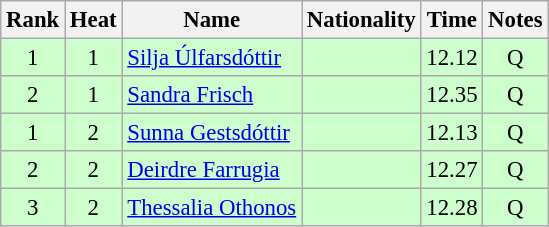<table class="wikitable sortable" style="text-align:center; font-size:95%">
<tr>
<th>Rank</th>
<th>Heat</th>
<th>Name</th>
<th>Nationality</th>
<th>Time</th>
<th>Notes</th>
</tr>
<tr bgcolor=ccffcc>
<td>1</td>
<td>1</td>
<td align=left><a href='#'>Silja Úlfarsdóttir</a></td>
<td align=left></td>
<td>12.12</td>
<td>Q</td>
</tr>
<tr bgcolor=ccffcc>
<td>2</td>
<td>1</td>
<td align=left><a href='#'>Sandra Frisch</a></td>
<td align=left></td>
<td>12.35</td>
<td>Q</td>
</tr>
<tr bgcolor=ccffcc>
<td>1</td>
<td>2</td>
<td align=left><a href='#'>Sunna Gestsdóttir</a></td>
<td align=left></td>
<td>12.13</td>
<td>Q</td>
</tr>
<tr bgcolor=ccffcc>
<td>2</td>
<td>2</td>
<td align=left><a href='#'>Deirdre Farrugia</a></td>
<td align=left></td>
<td>12.27</td>
<td>Q</td>
</tr>
<tr bgcolor=ccffcc>
<td>3</td>
<td>2</td>
<td align=left><a href='#'>Thessalia Othonos</a></td>
<td align=left></td>
<td>12.28</td>
<td>Q</td>
</tr>
</table>
